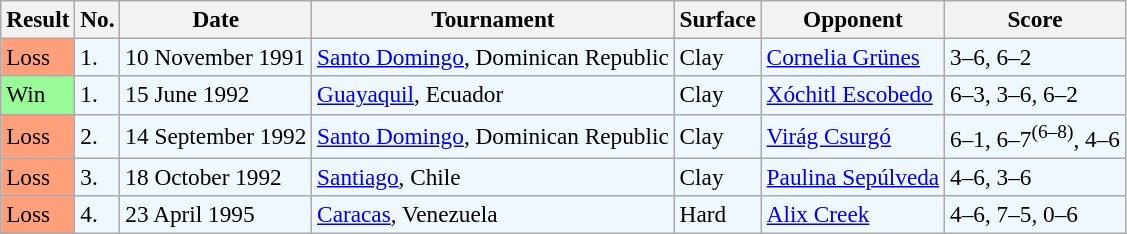<table class="sortable wikitable" style=font-size:97%>
<tr>
<th>Result</th>
<th>No.</th>
<th>Date</th>
<th>Tournament</th>
<th>Surface</th>
<th>Opponent</th>
<th>Score</th>
</tr>
<tr style="background:#f0f8ff;">
<td style="background:#ffa07a;">Loss</td>
<td>1.</td>
<td>10 November 1991</td>
<td><a href='#'>Santo Domingo</a>, Dominican Republic</td>
<td>Clay</td>
<td> <a href='#'>Cornelia Grünes</a></td>
<td>3–6, 6–2</td>
</tr>
<tr bgcolor="#f0f8ff">
<td style="background:#98fb98;">Win</td>
<td>1.</td>
<td>15 June 1992</td>
<td><a href='#'>Guayaquil</a>, Ecuador</td>
<td>Clay</td>
<td> <a href='#'>Xóchitl Escobedo</a></td>
<td>6–3, 3–6, 6–2</td>
</tr>
<tr style="background:#f0f8ff;">
<td style="background:#ffa07a;">Loss</td>
<td>2.</td>
<td>14 September 1992</td>
<td><a href='#'>Santo Domingo</a>, Dominican Republic</td>
<td>Clay</td>
<td> <a href='#'>Virág Csurgó</a></td>
<td>6–1, 6–7<sup>(6–8)</sup>, 4–6</td>
</tr>
<tr style="background:#f0f8ff;">
<td style="background:#ffa07a;">Loss</td>
<td>3.</td>
<td>18 October 1992</td>
<td><a href='#'>Santiago</a>, Chile</td>
<td>Clay</td>
<td> <a href='#'>Paulina Sepúlveda</a></td>
<td>4–6, 3–6</td>
</tr>
<tr style="background:#f0f8ff;">
<td style="background:#ffa07a;">Loss</td>
<td>4.</td>
<td>23 April 1995</td>
<td><a href='#'>Caracas</a>, Venezuela</td>
<td>Hard</td>
<td> <a href='#'>Alix Creek</a></td>
<td>4–6, 7–5, 0–6</td>
</tr>
</table>
